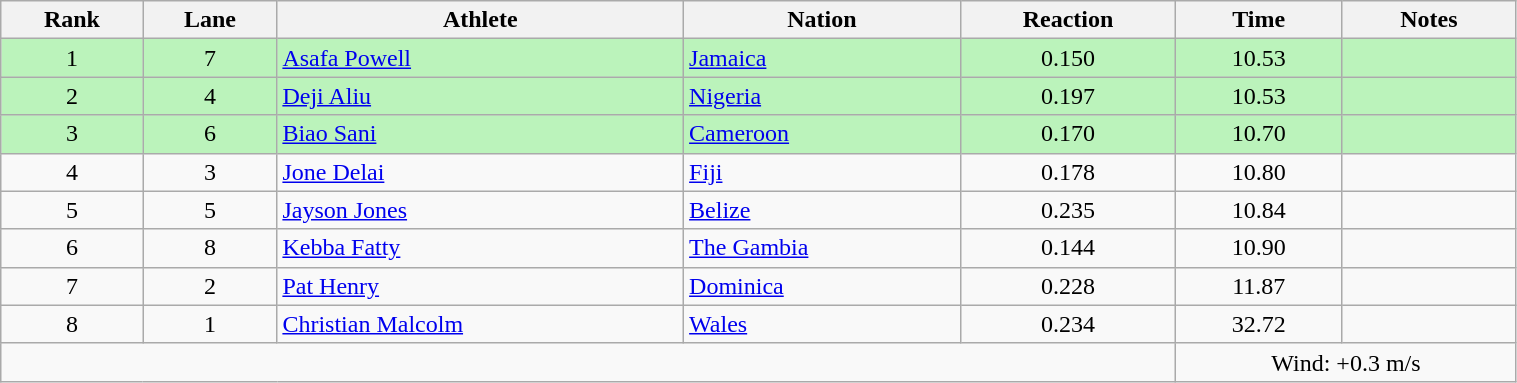<table class="wikitable sortable" style="text-align:center;width: 80%">
<tr>
<th>Rank</th>
<th>Lane</th>
<th>Athlete</th>
<th>Nation</th>
<th>Reaction</th>
<th>Time</th>
<th>Notes</th>
</tr>
<tr bgcolor="#bbf3bb">
<td>1</td>
<td>7</td>
<td align="left"><a href='#'>Asafa Powell</a></td>
<td align="left"> <a href='#'>Jamaica</a></td>
<td>0.150</td>
<td>10.53</td>
<td></td>
</tr>
<tr bgcolor="#bbf3bb">
<td>2</td>
<td>4</td>
<td align="left"><a href='#'>Deji Aliu</a></td>
<td align="left"> <a href='#'>Nigeria</a></td>
<td>0.197</td>
<td>10.53</td>
<td></td>
</tr>
<tr bgcolor="#bbf3bb">
<td>3</td>
<td>6</td>
<td align="left"><a href='#'>Biao Sani</a></td>
<td align="left"> <a href='#'>Cameroon</a></td>
<td>0.170</td>
<td>10.70</td>
<td></td>
</tr>
<tr>
<td>4</td>
<td>3</td>
<td align="left"><a href='#'>Jone Delai</a></td>
<td align="left"> <a href='#'>Fiji</a></td>
<td>0.178</td>
<td>10.80</td>
<td></td>
</tr>
<tr>
<td>5</td>
<td>5</td>
<td align="left"><a href='#'>Jayson Jones</a></td>
<td align="left"> <a href='#'>Belize</a></td>
<td>0.235</td>
<td>10.84</td>
<td></td>
</tr>
<tr>
<td>6</td>
<td>8</td>
<td align="left"><a href='#'>Kebba Fatty</a></td>
<td align="left"> <a href='#'>The Gambia</a></td>
<td>0.144</td>
<td>10.90</td>
<td></td>
</tr>
<tr>
<td>7</td>
<td>2</td>
<td align="left"><a href='#'>Pat Henry</a></td>
<td align="left"> <a href='#'>Dominica</a></td>
<td>0.228</td>
<td>11.87</td>
<td></td>
</tr>
<tr>
<td>8</td>
<td>1</td>
<td align="left"><a href='#'>Christian Malcolm</a></td>
<td align="left"> <a href='#'>Wales</a></td>
<td>0.234</td>
<td>32.72</td>
<td></td>
</tr>
<tr>
<td colspan="5"></td>
<td colspan="2">Wind: +0.3 m/s</td>
</tr>
</table>
